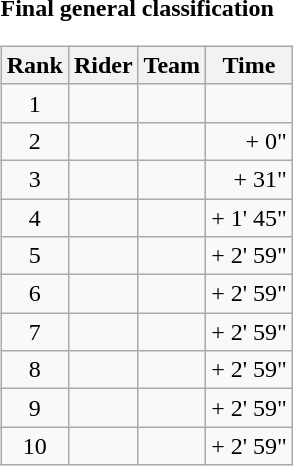<table>
<tr>
<td><strong>Final general classification</strong><br><table class="wikitable">
<tr>
<th scope="col">Rank</th>
<th scope="col">Rider</th>
<th scope="col">Team</th>
<th scope="col">Time</th>
</tr>
<tr>
<td style="text-align:center;">1</td>
<td></td>
<td></td>
<td style="text-align:right;"></td>
</tr>
<tr>
<td style="text-align:center;">2</td>
<td></td>
<td></td>
<td style="text-align:right;">+ 0"</td>
</tr>
<tr>
<td style="text-align:center;">3</td>
<td></td>
<td></td>
<td style="text-align:right;">+ 31"</td>
</tr>
<tr>
<td style="text-align:center;">4</td>
<td></td>
<td></td>
<td style="text-align:right;">+ 1' 45"</td>
</tr>
<tr>
<td style="text-align:center;">5</td>
<td></td>
<td></td>
<td style="text-align:right;">+ 2' 59"</td>
</tr>
<tr>
<td style="text-align:center;">6</td>
<td></td>
<td></td>
<td style="text-align:right;">+ 2' 59"</td>
</tr>
<tr>
<td style="text-align:center;">7</td>
<td></td>
<td></td>
<td style="text-align:right;">+ 2' 59"</td>
</tr>
<tr>
<td style="text-align:center;">8</td>
<td></td>
<td></td>
<td style="text-align:right;">+ 2' 59"</td>
</tr>
<tr>
<td style="text-align:center;">9</td>
<td></td>
<td></td>
<td style="text-align:right;">+ 2' 59"</td>
</tr>
<tr>
<td style="text-align:center;">10</td>
<td></td>
<td></td>
<td style="text-align:right;">+ 2' 59"</td>
</tr>
</table>
</td>
</tr>
</table>
